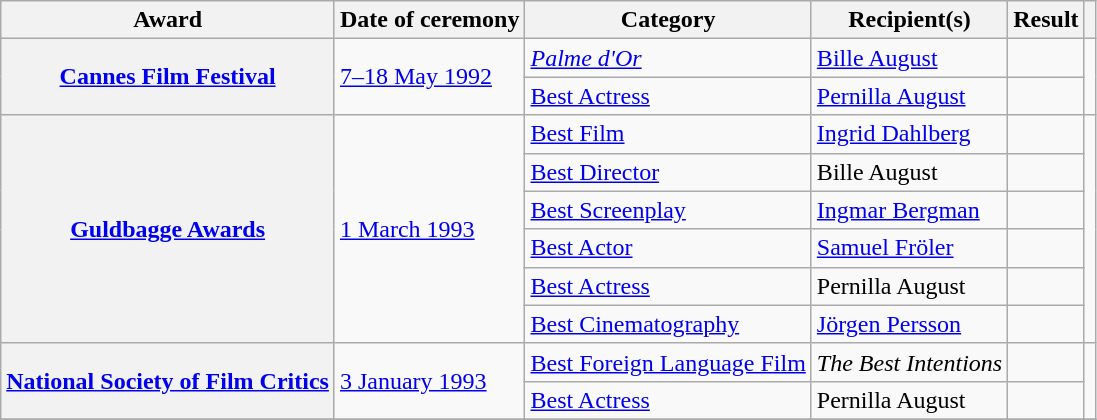<table class="wikitable plainrowheaders sortable">
<tr>
<th scope="col">Award</th>
<th scope="col">Date of ceremony</th>
<th scope="col">Category</th>
<th scope="col">Recipient(s)</th>
<th scope="col">Result</th>
<th scope="col" class="unsortable"></th>
</tr>
<tr>
<th scope="row" rowspan=2><a href='#'>Cannes Film Festival</a></th>
<td rowspan="2"><a href='#'>7–18 May 1992</a></td>
<td><em><a href='#'>Palme d'Or</a></em></td>
<td><a href='#'>Bille August</a></td>
<td></td>
<td rowspan="2"></td>
</tr>
<tr>
<td><a href='#'>Best Actress</a></td>
<td><a href='#'>Pernilla August</a></td>
<td></td>
</tr>
<tr>
<th scope="row" rowspan=6><a href='#'>Guldbagge Awards</a></th>
<td rowspan="6"><a href='#'>1 March 1993</a></td>
<td><a href='#'>Best Film</a></td>
<td><a href='#'>Ingrid Dahlberg</a></td>
<td></td>
<td rowspan="6"></td>
</tr>
<tr>
<td><a href='#'>Best Director</a></td>
<td>Bille August</td>
<td></td>
</tr>
<tr>
<td><a href='#'>Best Screenplay</a></td>
<td><a href='#'>Ingmar Bergman</a></td>
<td></td>
</tr>
<tr>
<td><a href='#'>Best Actor</a></td>
<td><a href='#'>Samuel Fröler</a></td>
<td></td>
</tr>
<tr>
<td><a href='#'>Best Actress</a></td>
<td>Pernilla August</td>
<td></td>
</tr>
<tr>
<td><a href='#'>Best Cinematography</a></td>
<td><a href='#'>Jörgen Persson</a></td>
<td></td>
</tr>
<tr>
<th scope="row" rowspan=2><a href='#'>National Society of Film Critics</a></th>
<td rowspan="2"><a href='#'>3 January 1993</a></td>
<td><a href='#'>Best Foreign Language Film</a></td>
<td><em>The Best Intentions</em></td>
<td></td>
<td rowspan="2"></td>
</tr>
<tr>
<td><a href='#'>Best Actress</a></td>
<td>Pernilla August</td>
<td></td>
</tr>
<tr>
</tr>
</table>
